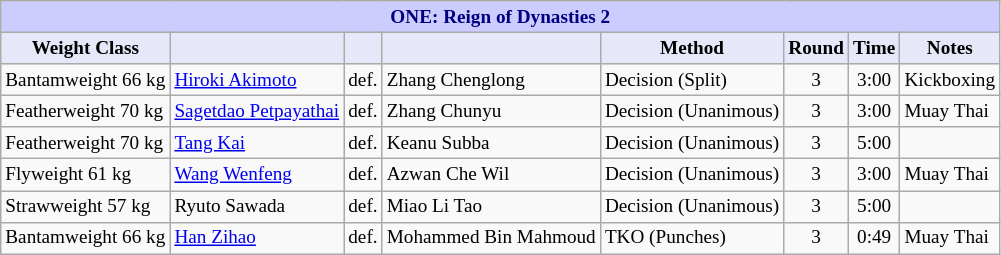<table class="wikitable" style="font-size: 80%;">
<tr>
<th colspan="8" style="background-color: #ccf; color: #000080; text-align: center;"><strong>ONE: Reign of Dynasties 2</strong></th>
</tr>
<tr>
<th colspan="1" style="background-color: #E6E8FA; color: #000000; text-align: center;">Weight Class</th>
<th colspan="1" style="background-color: #E6E8FA; color: #000000; text-align: center;"></th>
<th colspan="1" style="background-color: #E6E8FA; color: #000000; text-align: center;"></th>
<th colspan="1" style="background-color: #E6E8FA; color: #000000; text-align: center;"></th>
<th colspan="1" style="background-color: #E6E8FA; color: #000000; text-align: center;">Method</th>
<th colspan="1" style="background-color: #E6E8FA; color: #000000; text-align: center;">Round</th>
<th colspan="1" style="background-color: #E6E8FA; color: #000000; text-align: center;">Time</th>
<th colspan="1" style="background-color: #E6E8FA; color: #000000; text-align: center;">Notes</th>
</tr>
<tr>
<td>Bantamweight 66 kg</td>
<td> <a href='#'>Hiroki Akimoto</a></td>
<td>def.</td>
<td> Zhang Chenglong</td>
<td>Decision (Split)</td>
<td align=center>3</td>
<td align=center>3:00</td>
<td>Kickboxing</td>
</tr>
<tr>
<td>Featherweight 70 kg</td>
<td> <a href='#'>Sagetdao Petpayathai</a></td>
<td>def.</td>
<td> Zhang Chunyu</td>
<td>Decision (Unanimous)</td>
<td align=center>3</td>
<td align=center>3:00</td>
<td>Muay Thai</td>
</tr>
<tr>
<td>Featherweight 70 kg</td>
<td> <a href='#'>Tang Kai</a></td>
<td>def.</td>
<td> Keanu Subba</td>
<td>Decision (Unanimous)</td>
<td align=center>3</td>
<td align=center>5:00</td>
<td></td>
</tr>
<tr>
<td>Flyweight 61 kg</td>
<td> <a href='#'>Wang Wenfeng</a></td>
<td>def.</td>
<td> Azwan Che Wil</td>
<td>Decision (Unanimous)</td>
<td align=center>3</td>
<td align=center>3:00</td>
<td>Muay Thai</td>
</tr>
<tr>
<td>Strawweight 57 kg</td>
<td> Ryuto Sawada</td>
<td>def.</td>
<td> Miao Li Tao</td>
<td>Decision (Unanimous)</td>
<td align=center>3</td>
<td align=center>5:00</td>
<td></td>
</tr>
<tr>
<td>Bantamweight 66 kg</td>
<td> <a href='#'>Han Zihao</a></td>
<td>def.</td>
<td> Mohammed Bin Mahmoud</td>
<td>TKO (Punches)</td>
<td align=center>3</td>
<td align=center>0:49</td>
<td>Muay Thai</td>
</tr>
</table>
